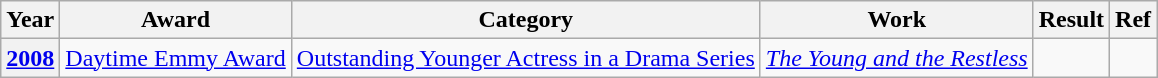<table class="wikitable sortable plainrowheaders">
<tr>
<th scope="col">Year</th>
<th scope="col">Award</th>
<th scope="col">Category</th>
<th scope="col">Work</th>
<th scope="col">Result</th>
<th scope="col">Ref</th>
</tr>
<tr>
<th scope="row"><a href='#'>2008</a></th>
<td><a href='#'>Daytime Emmy Award</a></td>
<td><a href='#'>Outstanding Younger Actress in a Drama Series</a></td>
<td><em><a href='#'>The Young and the Restless</a></em></td>
<td></td>
<td></td>
</tr>
</table>
